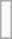<table class="wikitable">
<tr ---->
<td><br></td>
</tr>
<tr --->
</tr>
</table>
